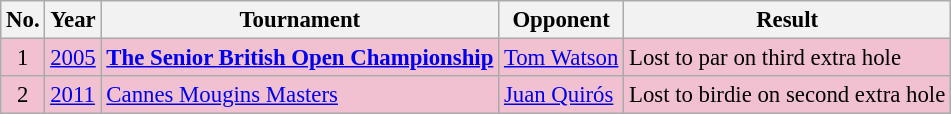<table class="wikitable" style="font-size:95%;">
<tr>
<th>No.</th>
<th>Year</th>
<th>Tournament</th>
<th>Opponent</th>
<th>Result</th>
</tr>
<tr style="background:#F2C1D1;">
<td align=center>1</td>
<td><a href='#'>2005</a></td>
<td><strong><a href='#'>The Senior British Open Championship</a></strong></td>
<td> <a href='#'>Tom Watson</a></td>
<td>Lost to par on third extra hole</td>
</tr>
<tr style="background:#F2C1D1;">
<td align=center>2</td>
<td><a href='#'>2011</a></td>
<td><a href='#'>Cannes Mougins Masters</a></td>
<td> <a href='#'>Juan Quirós</a></td>
<td>Lost to birdie on second extra hole</td>
</tr>
</table>
